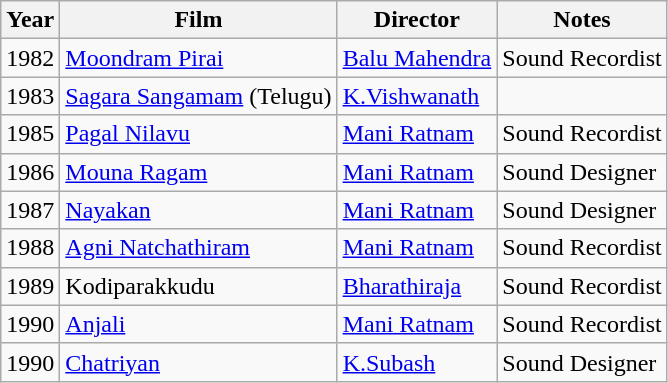<table class="wikitable">
<tr>
<th>Year</th>
<th>Film</th>
<th>Director</th>
<th>Notes</th>
</tr>
<tr>
<td>1982</td>
<td><a href='#'>Moondram Pirai</a></td>
<td><a href='#'>Balu Mahendra</a></td>
<td>Sound Recordist</td>
</tr>
<tr>
<td>1983</td>
<td><a href='#'>Sagara Sangamam</a> (Telugu)</td>
<td><a href='#'>K.Vishwanath</a></td>
<td></td>
</tr>
<tr>
<td>1985</td>
<td><a href='#'>Pagal Nilavu</a></td>
<td><a href='#'>Mani Ratnam</a></td>
<td>Sound Recordist</td>
</tr>
<tr>
<td>1986</td>
<td><a href='#'>Mouna Ragam</a></td>
<td><a href='#'>Mani Ratnam</a></td>
<td>Sound Designer</td>
</tr>
<tr>
<td>1987</td>
<td><a href='#'>Nayakan</a></td>
<td><a href='#'>Mani Ratnam</a></td>
<td>Sound Designer</td>
</tr>
<tr>
<td>1988</td>
<td><a href='#'>Agni Natchathiram</a></td>
<td><a href='#'>Mani Ratnam</a></td>
<td>Sound Recordist</td>
</tr>
<tr>
<td>1989</td>
<td>Kodiparakkudu</td>
<td><a href='#'>Bharathiraja</a></td>
<td>Sound Recordist</td>
</tr>
<tr>
<td>1990</td>
<td><a href='#'>Anjali</a></td>
<td><a href='#'>Mani Ratnam</a></td>
<td>Sound Recordist</td>
</tr>
<tr>
<td>1990</td>
<td><a href='#'>Chatriyan</a></td>
<td><a href='#'>K.Subash</a></td>
<td>Sound Designer</td>
</tr>
</table>
